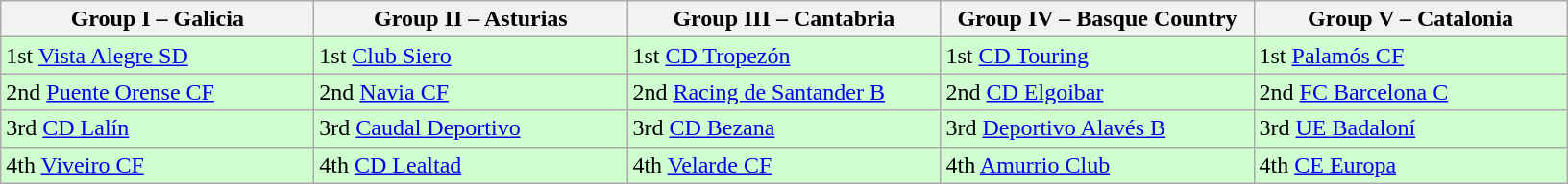<table class="wikitable">
<tr>
<th width=210>Group I – Galicia </th>
<th width=210>Group II – Asturias </th>
<th width=210>Group III – Cantabria </th>
<th width=210>Group IV – Basque Country </th>
<th width=210>Group V – Catalonia </th>
</tr>
<tr style="background:#D0FFD0;">
<td>1st <a href='#'>Vista Alegre SD</a></td>
<td>1st <a href='#'>Club Siero</a></td>
<td>1st <a href='#'>CD Tropezón</a></td>
<td>1st <a href='#'>CD Touring</a></td>
<td>1st <a href='#'>Palamós CF</a></td>
</tr>
<tr style="background:#D0FFD0;">
<td>2nd <a href='#'>Puente Orense CF</a></td>
<td>2nd <a href='#'>Navia CF</a></td>
<td>2nd <a href='#'>Racing de Santander B</a></td>
<td>2nd <a href='#'>CD Elgoibar</a></td>
<td>2nd <a href='#'>FC Barcelona C</a></td>
</tr>
<tr style="background:#D0FFD0;">
<td>3rd <a href='#'>CD Lalín</a></td>
<td>3rd <a href='#'>Caudal Deportivo</a></td>
<td>3rd <a href='#'>CD Bezana</a></td>
<td>3rd <a href='#'>Deportivo Alavés B</a></td>
<td>3rd <a href='#'>UE Badaloní</a></td>
</tr>
<tr style="background:#D0FFD0;">
<td>4th <a href='#'>Viveiro CF</a></td>
<td>4th <a href='#'>CD Lealtad</a></td>
<td>4th <a href='#'>Velarde CF</a></td>
<td>4th <a href='#'>Amurrio Club</a></td>
<td>4th <a href='#'>CE Europa</a></td>
</tr>
</table>
